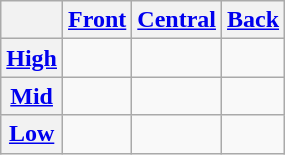<table class="wikitable">
<tr>
<th></th>
<th><a href='#'>Front</a></th>
<th><a href='#'>Central</a></th>
<th><a href='#'>Back</a></th>
</tr>
<tr align="center">
<th><a href='#'>High</a></th>
<td></td>
<td></td>
<td></td>
</tr>
<tr align="center">
<th><a href='#'>Mid</a></th>
<td></td>
<td></td>
<td></td>
</tr>
<tr align="center">
<th><a href='#'>Low</a></th>
<td></td>
<td></td>
<td></td>
</tr>
</table>
